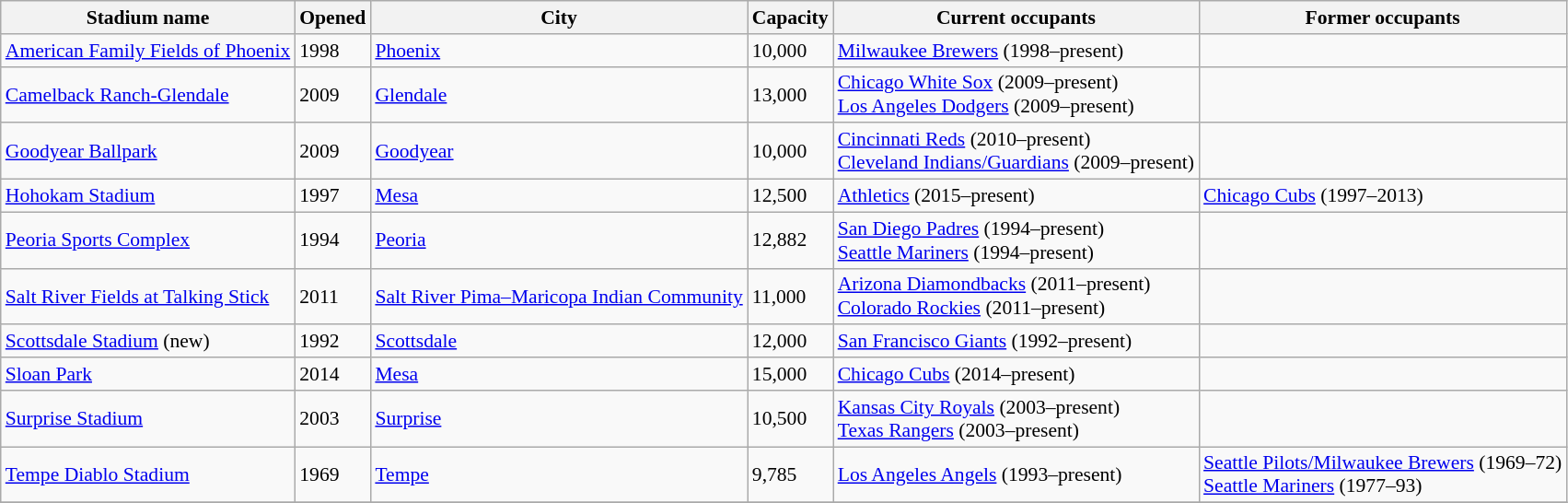<table class="wikitable sortable" style="font-size: 90%">
<tr>
<th>Stadium name</th>
<th>Opened</th>
<th>City</th>
<th>Capacity</th>
<th>Current occupants</th>
<th>Former occupants</th>
</tr>
<tr>
<td><a href='#'>American Family Fields of Phoenix</a></td>
<td>1998</td>
<td><a href='#'>Phoenix</a></td>
<td>10,000</td>
<td><a href='#'>Milwaukee Brewers</a> (1998–present)</td>
<td></td>
</tr>
<tr>
<td><a href='#'>Camelback Ranch-Glendale</a></td>
<td>2009</td>
<td><a href='#'>Glendale</a></td>
<td>13,000</td>
<td><a href='#'>Chicago White Sox</a> (2009–present)<br><a href='#'>Los Angeles Dodgers</a> (2009–present)</td>
<td></td>
</tr>
<tr>
<td><a href='#'>Goodyear Ballpark</a></td>
<td>2009</td>
<td><a href='#'>Goodyear</a></td>
<td>10,000</td>
<td><a href='#'>Cincinnati Reds</a> (2010–present)<br><a href='#'>Cleveland Indians/Guardians</a> (2009–present)</td>
<td></td>
</tr>
<tr>
<td><a href='#'>Hohokam Stadium</a></td>
<td>1997</td>
<td><a href='#'>Mesa</a></td>
<td>12,500</td>
<td><a href='#'>Athletics</a> (2015–present)</td>
<td><a href='#'>Chicago Cubs</a> (1997–2013)</td>
</tr>
<tr>
<td><a href='#'>Peoria Sports Complex</a></td>
<td>1994</td>
<td><a href='#'>Peoria</a></td>
<td>12,882</td>
<td><a href='#'>San Diego Padres</a> (1994–present)<br><a href='#'>Seattle Mariners</a> (1994–present)</td>
<td></td>
</tr>
<tr>
<td><a href='#'>Salt River Fields at Talking Stick</a></td>
<td>2011</td>
<td><a href='#'>Salt River Pima–Maricopa Indian Community</a></td>
<td>11,000</td>
<td><a href='#'>Arizona Diamondbacks</a> (2011–present)<br><a href='#'>Colorado Rockies</a> (2011–present)</td>
<td></td>
</tr>
<tr>
<td><a href='#'>Scottsdale Stadium</a> (new)</td>
<td>1992</td>
<td><a href='#'>Scottsdale</a></td>
<td>12,000</td>
<td><a href='#'>San Francisco Giants</a> (1992–present)</td>
<td></td>
</tr>
<tr>
<td><a href='#'>Sloan Park</a></td>
<td>2014</td>
<td><a href='#'>Mesa</a></td>
<td>15,000</td>
<td><a href='#'>Chicago Cubs</a> (2014–present)</td>
<td></td>
</tr>
<tr>
<td><a href='#'>Surprise Stadium</a></td>
<td>2003</td>
<td><a href='#'>Surprise</a></td>
<td>10,500</td>
<td><a href='#'>Kansas City Royals</a> (2003–present)<br><a href='#'>Texas Rangers</a> (2003–present)</td>
<td></td>
</tr>
<tr>
<td><a href='#'>Tempe Diablo Stadium</a></td>
<td>1969</td>
<td><a href='#'>Tempe</a></td>
<td>9,785</td>
<td><a href='#'>Los Angeles Angels</a> (1993–present)</td>
<td><a href='#'>Seattle Pilots/Milwaukee Brewers</a> (1969–72)<br><a href='#'>Seattle Mariners</a> (1977–93)</td>
</tr>
<tr>
</tr>
</table>
